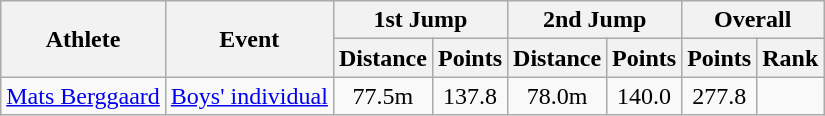<table class="wikitable">
<tr>
<th rowspan="2">Athlete</th>
<th rowspan="2">Event</th>
<th colspan="2">1st Jump</th>
<th colspan="2">2nd Jump</th>
<th colspan="2">Overall</th>
</tr>
<tr>
<th>Distance</th>
<th>Points</th>
<th>Distance</th>
<th>Points</th>
<th>Points</th>
<th>Rank</th>
</tr>
<tr>
<td><a href='#'>Mats Berggaard</a></td>
<td><a href='#'>Boys' individual</a></td>
<td align="center">77.5m</td>
<td align="center">137.8</td>
<td align="center">78.0m</td>
<td align="center">140.0</td>
<td align="center">277.8</td>
<td align="center"></td>
</tr>
</table>
